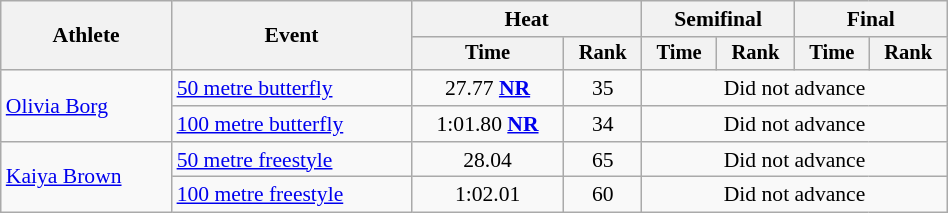<table class="wikitable" style="text-align:center; font-size:90%; width:50%;">
<tr>
<th rowspan="2">Athlete</th>
<th rowspan="2">Event</th>
<th colspan="2">Heat</th>
<th colspan="2">Semifinal</th>
<th colspan="2">Final</th>
</tr>
<tr style="font-size:95%">
<th>Time</th>
<th>Rank</th>
<th>Time</th>
<th>Rank</th>
<th>Time</th>
<th>Rank</th>
</tr>
<tr>
<td align=left rowspan=2><a href='#'>Olivia Borg</a></td>
<td align=left><a href='#'>50 metre butterfly</a></td>
<td>27.77 <strong><a href='#'>NR</a></strong></td>
<td>35</td>
<td colspan=4>Did not advance</td>
</tr>
<tr>
<td align=left><a href='#'>100 metre butterfly</a></td>
<td>1:01.80 <strong><a href='#'>NR</a></strong></td>
<td>34</td>
<td colspan=4>Did not advance</td>
</tr>
<tr>
<td align=left rowspan=2><a href='#'>Kaiya Brown</a></td>
<td align=left><a href='#'>50 metre freestyle</a></td>
<td>28.04</td>
<td>65</td>
<td colspan=4>Did not advance</td>
</tr>
<tr>
<td align=left><a href='#'>100 metre freestyle</a></td>
<td>1:02.01</td>
<td>60</td>
<td colspan=4>Did not advance</td>
</tr>
</table>
